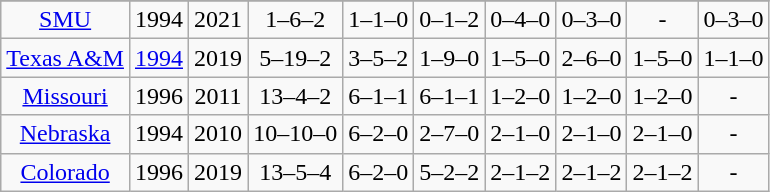<table class="wikitable" style="text-align:center">
<tr>
</tr>
<tr>
<td><a href='#'>SMU</a></td>
<td>1994</td>
<td>2021</td>
<td>1–6–2</td>
<td>1–1–0</td>
<td>0–1–2</td>
<td>0–4–0</td>
<td>0–3–0</td>
<td>-</td>
<td>0–3–0</td>
</tr>
<tr>
<td><a href='#'>Texas A&M</a></td>
<td><a href='#'>1994</a></td>
<td>2019</td>
<td>5–19–2</td>
<td>3–5–2</td>
<td>1–9–0</td>
<td>1–5–0</td>
<td>2–6–0</td>
<td>1–5–0</td>
<td>1–1–0</td>
</tr>
<tr>
<td><a href='#'>Missouri</a></td>
<td>1996</td>
<td>2011</td>
<td>13–4–2</td>
<td>6–1–1</td>
<td>6–1–1</td>
<td>1–2–0</td>
<td>1–2–0</td>
<td>1–2–0</td>
<td>-</td>
</tr>
<tr>
<td><a href='#'>Nebraska</a></td>
<td>1994</td>
<td>2010</td>
<td>10–10–0</td>
<td>6–2–0</td>
<td>2–7–0</td>
<td>2–1–0</td>
<td>2–1–0</td>
<td>2–1–0</td>
<td>-</td>
</tr>
<tr>
<td><a href='#'>Colorado</a></td>
<td>1996</td>
<td>2019</td>
<td>13–5–4</td>
<td>6–2–0</td>
<td>5–2–2</td>
<td>2–1–2</td>
<td>2–1–2</td>
<td>2–1–2</td>
<td>-</td>
</tr>
</table>
